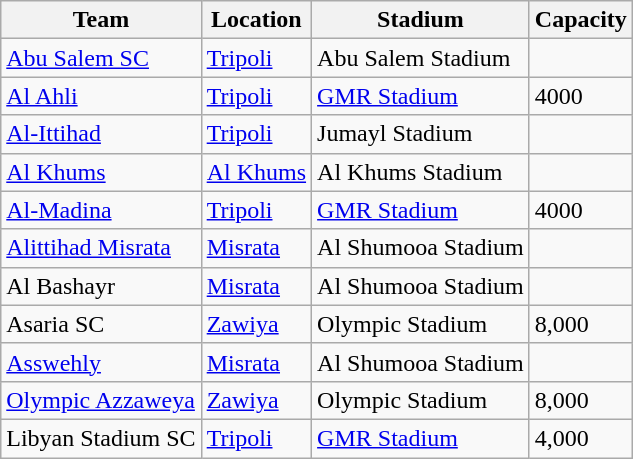<table class="wikitable sortable">
<tr>
<th>Team</th>
<th>Location</th>
<th>Stadium</th>
<th>Capacity</th>
</tr>
<tr>
<td><a href='#'>Abu Salem SC</a></td>
<td><a href='#'>Tripoli</a></td>
<td>Abu Salem Stadium</td>
<td></td>
</tr>
<tr>
<td><a href='#'>Al Ahli</a></td>
<td><a href='#'>Tripoli</a></td>
<td><a href='#'>GMR Stadium</a></td>
<td>4000</td>
</tr>
<tr>
<td><a href='#'>Al-Ittihad</a></td>
<td><a href='#'>Tripoli</a></td>
<td>Jumayl Stadium</td>
<td></td>
</tr>
<tr>
<td><a href='#'>Al Khums</a></td>
<td><a href='#'>Al Khums</a></td>
<td>Al Khums Stadium</td>
<td></td>
</tr>
<tr>
<td><a href='#'>Al-Madina</a></td>
<td><a href='#'>Tripoli</a></td>
<td><a href='#'>GMR Stadium</a></td>
<td>4000</td>
</tr>
<tr>
<td><a href='#'>Alittihad Misrata</a></td>
<td><a href='#'>Misrata</a></td>
<td>Al Shumooa Stadium</td>
<td></td>
</tr>
<tr>
<td>Al Bashayr</td>
<td><a href='#'>Misrata</a></td>
<td>Al Shumooa Stadium</td>
<td></td>
</tr>
<tr>
<td>Asaria SC</td>
<td><a href='#'>Zawiya</a></td>
<td>Olympic Stadium</td>
<td>8,000</td>
</tr>
<tr>
<td><a href='#'>Asswehly</a></td>
<td><a href='#'>Misrata</a></td>
<td>Al Shumooa Stadium</td>
<td></td>
</tr>
<tr>
<td><a href='#'>Olympic Azzaweya</a></td>
<td><a href='#'>Zawiya</a></td>
<td>Olympic Stadium</td>
<td>8,000</td>
</tr>
<tr>
<td>Libyan Stadium SC</td>
<td><a href='#'>Tripoli</a></td>
<td><a href='#'>GMR Stadium</a></td>
<td>4,000</td>
</tr>
</table>
